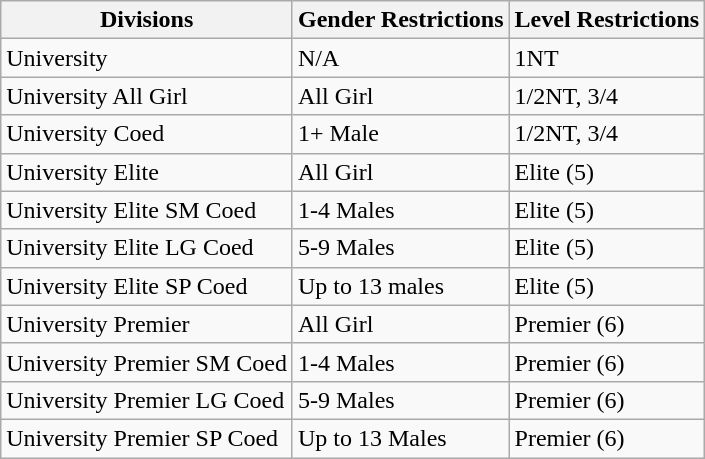<table class="wikitable">
<tr>
<th>Divisions</th>
<th>Gender Restrictions</th>
<th>Level Restrictions</th>
</tr>
<tr>
<td>University</td>
<td>N/A</td>
<td>1NT</td>
</tr>
<tr>
<td>University All Girl</td>
<td>All Girl</td>
<td>1/2NT, 3/4</td>
</tr>
<tr>
<td>University Coed</td>
<td>1+ Male</td>
<td>1/2NT, 3/4</td>
</tr>
<tr>
<td>University Elite</td>
<td>All Girl</td>
<td>Elite (5)</td>
</tr>
<tr>
<td>University Elite SM Coed</td>
<td>1-4 Males</td>
<td>Elite (5)</td>
</tr>
<tr>
<td>University Elite LG Coed</td>
<td>5-9 Males</td>
<td>Elite (5)</td>
</tr>
<tr>
<td>University Elite SP Coed</td>
<td>Up to 13 males</td>
<td>Elite (5)</td>
</tr>
<tr>
<td>University Premier</td>
<td>All Girl</td>
<td>Premier (6)</td>
</tr>
<tr>
<td>University Premier SM Coed</td>
<td>1-4 Males</td>
<td>Premier (6)</td>
</tr>
<tr>
<td>University Premier LG Coed</td>
<td>5-9 Males</td>
<td>Premier (6)</td>
</tr>
<tr>
<td>University Premier SP Coed</td>
<td>Up to 13 Males</td>
<td>Premier (6)</td>
</tr>
</table>
